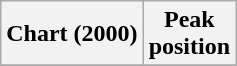<table class="wikitable plainrowheaders">
<tr>
<th scope="col">Chart (2000)</th>
<th scope="col">Peak<br>position</th>
</tr>
<tr>
</tr>
</table>
